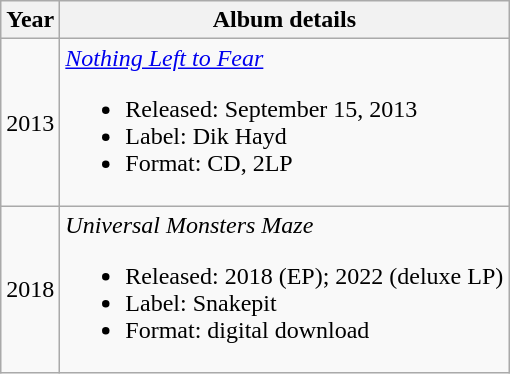<table class="wikitable">
<tr>
<th scope="col">Year</th>
<th scope="col">Album details</th>
</tr>
<tr>
<td>2013</td>
<td><em><a href='#'>Nothing Left to Fear</a></em><br><ul><li>Released: September 15, 2013</li><li>Label: Dik Hayd</li><li>Format: CD, 2LP</li></ul></td>
</tr>
<tr>
<td>2018</td>
<td><em>Universal Monsters Maze</em><br><ul><li>Released: 2018 (EP); 2022 (deluxe LP)</li><li>Label: Snakepit</li><li>Format: digital download</li></ul></td>
</tr>
</table>
